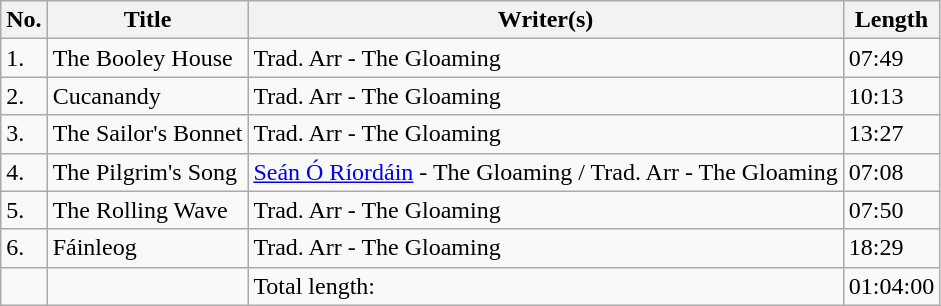<table class="wikitable">
<tr>
<th>No.</th>
<th>Title</th>
<th>Writer(s)</th>
<th>Length</th>
</tr>
<tr>
<td>1.</td>
<td>The Booley House</td>
<td>Trad. Arr - The Gloaming</td>
<td>07:49</td>
</tr>
<tr>
<td>2.</td>
<td>Cucanandy</td>
<td>Trad. Arr - The Gloaming</td>
<td>10:13</td>
</tr>
<tr>
<td>3.</td>
<td>The Sailor's Bonnet</td>
<td>Trad. Arr - The Gloaming</td>
<td>13:27</td>
</tr>
<tr>
<td>4.</td>
<td>The Pilgrim's Song</td>
<td><a href='#'>Seán Ó Ríordáin</a> - The Gloaming / Trad. Arr - The Gloaming</td>
<td>07:08</td>
</tr>
<tr>
<td>5.</td>
<td>The Rolling Wave</td>
<td>Trad. Arr - The Gloaming</td>
<td>07:50</td>
</tr>
<tr>
<td>6.</td>
<td>Fáinleog</td>
<td>Trad. Arr - The Gloaming</td>
<td>18:29</td>
</tr>
<tr>
<td></td>
<td></td>
<td>Total length:</td>
<td>01:04:00</td>
</tr>
</table>
